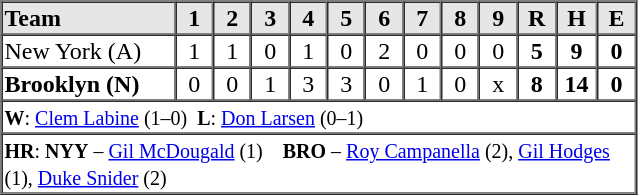<table border=1 cellspacing=0 width=425 style="margin-left:3em;">
<tr style="text-align:center; background-color:#e6e6e6;">
<th align=left width=125>Team</th>
<th width=25>1</th>
<th width=25>2</th>
<th width=25>3</th>
<th width=25>4</th>
<th width=25>5</th>
<th width=25>6</th>
<th width=25>7</th>
<th width=25>8</th>
<th width=25>9</th>
<th width=25>R</th>
<th width=25>H</th>
<th width=25>E</th>
</tr>
<tr style="text-align:center;">
<td align=left>New York (A)</td>
<td>1</td>
<td>1</td>
<td>0</td>
<td>1</td>
<td>0</td>
<td>2</td>
<td>0</td>
<td>0</td>
<td>0</td>
<td><strong>5</strong></td>
<td><strong>9</strong></td>
<td><strong>0</strong></td>
</tr>
<tr style="text-align:center;">
<td align=left><strong>Brooklyn (N)</strong></td>
<td>0</td>
<td>0</td>
<td>1</td>
<td>3</td>
<td>3</td>
<td>0</td>
<td>1</td>
<td>0</td>
<td>x</td>
<td><strong>8</strong></td>
<td><strong>14</strong></td>
<td><strong>0</strong></td>
</tr>
<tr style="text-align:left;">
<td colspan=13><small><strong>W</strong>: <a href='#'>Clem Labine</a> (1–0)  <strong>L</strong>: <a href='#'>Don Larsen</a> (0–1)</small></td>
</tr>
<tr style="text-align:left;">
<td colspan=13><small><strong>HR</strong>: <strong>NYY</strong> – <a href='#'>Gil McDougald</a> (1)    <strong>BRO</strong> – <a href='#'>Roy Campanella</a> (2), <a href='#'>Gil Hodges</a> (1), <a href='#'>Duke Snider</a> (2)</small></td>
</tr>
</table>
